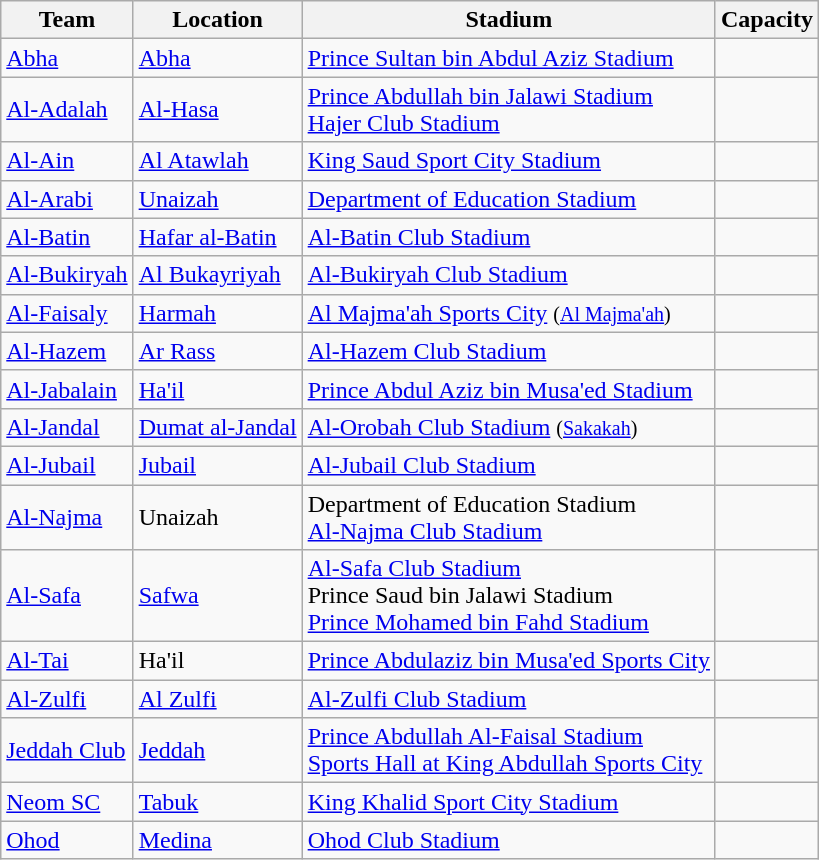<table class="wikitable sortable">
<tr>
<th>Team</th>
<th>Location</th>
<th>Stadium</th>
<th>Capacity</th>
</tr>
<tr>
<td><a href='#'>Abha</a></td>
<td><a href='#'>Abha</a></td>
<td><a href='#'>Prince Sultan bin Abdul Aziz Stadium</a></td>
<td style="text-align:center"></td>
</tr>
<tr>
<td><a href='#'>Al-Adalah</a></td>
<td><a href='#'>Al-Hasa</a></td>
<td><a href='#'>Prince Abdullah bin Jalawi Stadium</a><br><a href='#'>Hajer Club Stadium</a></td>
<td style="text-align:center"><br></td>
</tr>
<tr>
<td><a href='#'>Al-Ain</a></td>
<td><a href='#'>Al Atawlah</a></td>
<td><a href='#'>King Saud Sport City Stadium</a></td>
<td style="text-align:center"></td>
</tr>
<tr>
<td><a href='#'>Al-Arabi</a></td>
<td><a href='#'>Unaizah</a></td>
<td><a href='#'>Department of Education Stadium</a></td>
<td style="text-align:center"></td>
</tr>
<tr>
<td><a href='#'>Al-Batin</a></td>
<td><a href='#'>Hafar al-Batin</a></td>
<td><a href='#'>Al-Batin Club Stadium</a></td>
<td style="text-align:center"></td>
</tr>
<tr>
<td><a href='#'>Al-Bukiryah</a></td>
<td><a href='#'>Al Bukayriyah</a></td>
<td><a href='#'>Al-Bukiryah Club Stadium</a></td>
<td style="text-align:center"></td>
</tr>
<tr>
<td><a href='#'>Al-Faisaly</a></td>
<td><a href='#'>Harmah</a></td>
<td><a href='#'>Al Majma'ah Sports City</a> <small>(<a href='#'>Al Majma'ah</a>)</small></td>
<td style="text-align:center"></td>
</tr>
<tr>
<td><a href='#'>Al-Hazem</a></td>
<td><a href='#'>Ar Rass</a></td>
<td><a href='#'>Al-Hazem Club Stadium</a></td>
<td style="text-align:center"></td>
</tr>
<tr>
<td><a href='#'>Al-Jabalain</a></td>
<td><a href='#'>Ha'il</a></td>
<td><a href='#'>Prince Abdul Aziz bin Musa'ed Stadium</a></td>
<td style="text-align:center"></td>
</tr>
<tr>
<td><a href='#'>Al-Jandal</a></td>
<td><a href='#'>Dumat al-Jandal</a></td>
<td><a href='#'>Al-Orobah Club Stadium</a> <small>(<a href='#'>Sakakah</a>)</small></td>
<td style="text-align:center"></td>
</tr>
<tr>
<td><a href='#'>Al-Jubail</a></td>
<td><a href='#'>Jubail</a></td>
<td><a href='#'>Al-Jubail Club Stadium</a></td>
<td style="text-align:center"></td>
</tr>
<tr>
<td><a href='#'>Al-Najma</a></td>
<td>Unaizah</td>
<td>Department of Education Stadium<br><a href='#'>Al-Najma Club Stadium</a></td>
<td style="text-align:center"><br></td>
</tr>
<tr>
<td><a href='#'>Al-Safa</a></td>
<td><a href='#'>Safwa</a></td>
<td><a href='#'>Al-Safa Club Stadium</a><br>Prince Saud bin Jalawi Stadium <br><a href='#'>Prince Mohamed bin Fahd Stadium</a> </td>
<td style="text-align:center"><br><br></td>
</tr>
<tr>
<td><a href='#'>Al-Tai</a></td>
<td>Ha'il</td>
<td><a href='#'>Prince Abdulaziz bin Musa'ed Sports City</a></td>
<td style="text-align:center"></td>
</tr>
<tr>
<td><a href='#'>Al-Zulfi</a></td>
<td><a href='#'>Al Zulfi</a></td>
<td><a href='#'>Al-Zulfi Club Stadium</a></td>
<td style="text-align:center"></td>
</tr>
<tr>
<td><a href='#'>Jeddah Club</a></td>
<td><a href='#'>Jeddah</a></td>
<td><a href='#'>Prince Abdullah Al-Faisal Stadium</a><br><a href='#'>Sports Hall at King Abdullah Sports City</a></td>
<td style="text-align:center"><br></td>
</tr>
<tr>
<td><a href='#'>Neom SC</a></td>
<td><a href='#'>Tabuk</a></td>
<td><a href='#'>King Khalid Sport City Stadium</a></td>
<td style="text-align:center"></td>
</tr>
<tr>
<td><a href='#'>Ohod</a></td>
<td><a href='#'>Medina</a></td>
<td><a href='#'>Ohod Club Stadium</a></td>
<td style="text-align:center"></td>
</tr>
</table>
